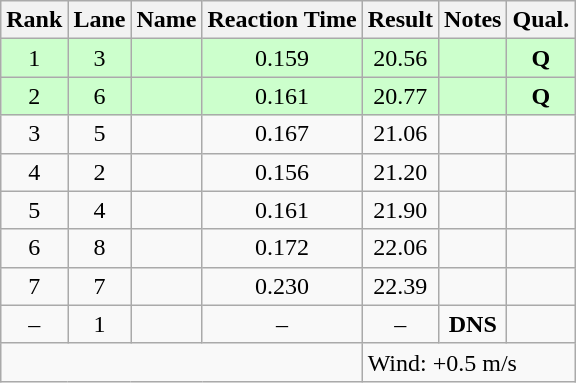<table class="wikitable" style="text-align:center">
<tr>
<th>Rank</th>
<th>Lane</th>
<th>Name</th>
<th>Reaction Time</th>
<th>Result</th>
<th>Notes</th>
<th>Qual.</th>
</tr>
<tr bgcolor=ccffcc>
<td>1</td>
<td>3</td>
<td align="left"></td>
<td>0.159</td>
<td>20.56</td>
<td></td>
<td><strong>Q</strong></td>
</tr>
<tr bgcolor=ccffcc>
<td>2</td>
<td>6</td>
<td align="left"></td>
<td>0.161</td>
<td>20.77</td>
<td></td>
<td><strong>Q</strong></td>
</tr>
<tr>
<td>3</td>
<td>5</td>
<td align="left"></td>
<td>0.167</td>
<td>21.06</td>
<td></td>
<td></td>
</tr>
<tr>
<td>4</td>
<td>2</td>
<td align="left"></td>
<td>0.156</td>
<td>21.20</td>
<td></td>
<td></td>
</tr>
<tr>
<td>5</td>
<td>4</td>
<td align="left"></td>
<td>0.161</td>
<td>21.90</td>
<td></td>
<td></td>
</tr>
<tr>
<td>6</td>
<td>8</td>
<td align="left"></td>
<td>0.172</td>
<td>22.06</td>
<td></td>
<td></td>
</tr>
<tr>
<td>7</td>
<td>7</td>
<td align="left"></td>
<td>0.230</td>
<td>22.39</td>
<td></td>
<td></td>
</tr>
<tr>
<td>–</td>
<td>1</td>
<td align="left"></td>
<td>–</td>
<td>–</td>
<td><strong>DNS</strong></td>
<td></td>
</tr>
<tr class="sortbottom">
<td colspan=4></td>
<td colspan="3" style="text-align:left;">Wind: +0.5 m/s</td>
</tr>
</table>
